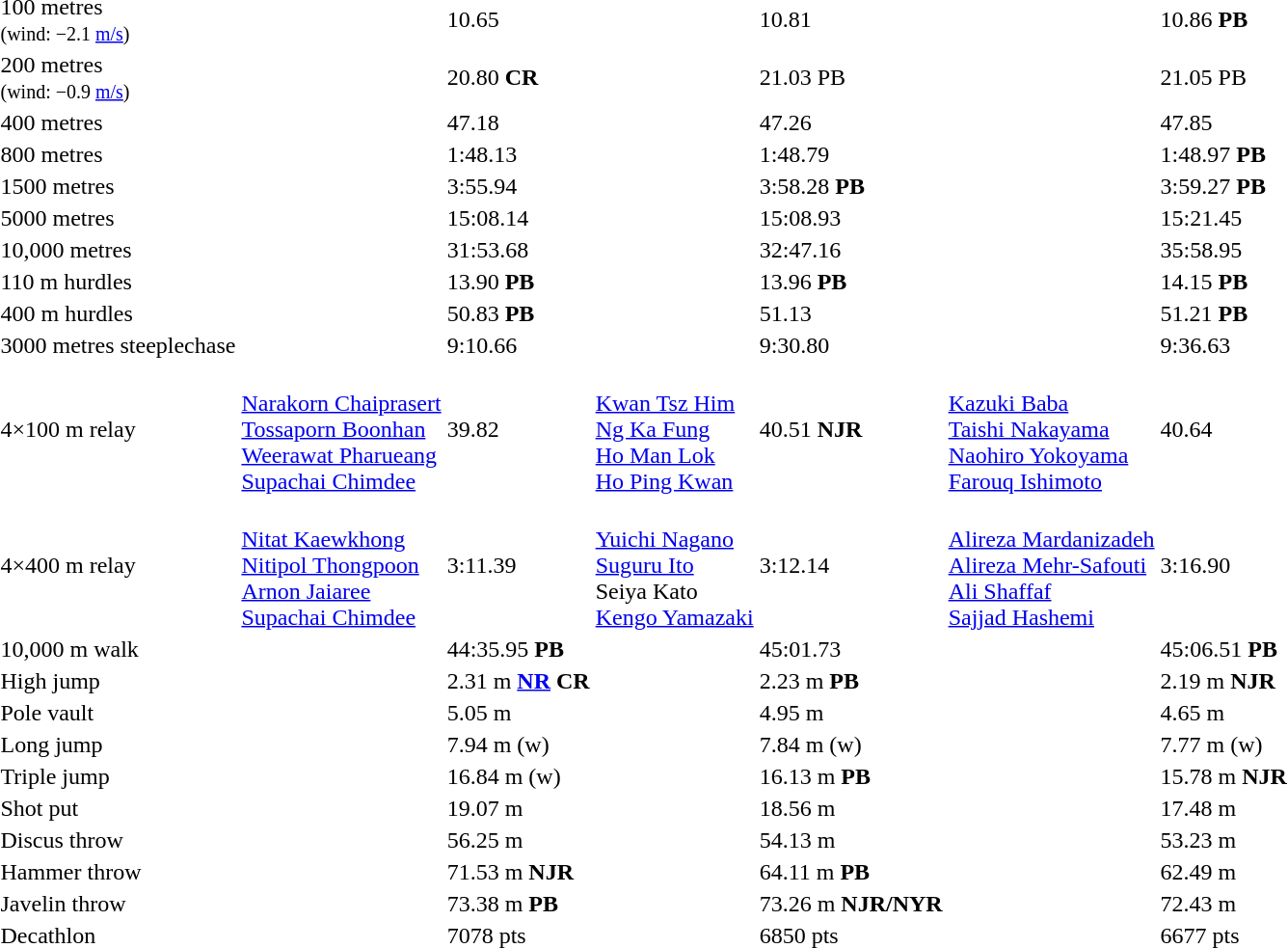<table>
<tr>
<td>100 metres<br><small>(wind: −2.1 <a href='#'>m/s</a>)</small></td>
<td></td>
<td>10.65</td>
<td></td>
<td>10.81</td>
<td></td>
<td>10.86 <strong>PB</strong></td>
</tr>
<tr>
<td>200 metres<br><small>(wind: −0.9 <a href='#'>m/s</a>)</small></td>
<td></td>
<td>20.80 <strong>CR</strong></td>
<td></td>
<td>21.03 PB</td>
<td></td>
<td>21.05  PB</td>
</tr>
<tr>
<td>400 metres</td>
<td></td>
<td>47.18</td>
<td></td>
<td>47.26</td>
<td></td>
<td>47.85</td>
</tr>
<tr>
<td>800 metres</td>
<td></td>
<td>1:48.13</td>
<td></td>
<td>1:48.79</td>
<td></td>
<td>1:48.97 <strong>PB</strong></td>
</tr>
<tr>
<td>1500 metres</td>
<td></td>
<td>3:55.94</td>
<td></td>
<td>3:58.28 <strong>PB</strong></td>
<td></td>
<td>3:59.27 <strong>PB</strong></td>
</tr>
<tr>
<td>5000 metres</td>
<td></td>
<td>15:08.14</td>
<td></td>
<td>15:08.93</td>
<td></td>
<td>15:21.45</td>
</tr>
<tr>
<td>10,000 metres</td>
<td></td>
<td>31:53.68</td>
<td></td>
<td>32:47.16</td>
<td></td>
<td>35:58.95</td>
</tr>
<tr>
<td>110 m hurdles</td>
<td></td>
<td>13.90 <strong>PB</strong></td>
<td></td>
<td>13.96 <strong>PB</strong></td>
<td></td>
<td>14.15 <strong>PB</strong></td>
</tr>
<tr>
<td>400 m hurdles</td>
<td></td>
<td>50.83 <strong>PB</strong></td>
<td></td>
<td>51.13</td>
<td></td>
<td>51.21 <strong>PB</strong></td>
</tr>
<tr>
<td>3000 metres steeplechase</td>
<td></td>
<td>9:10.66</td>
<td></td>
<td>9:30.80</td>
<td></td>
<td>9:36.63</td>
</tr>
<tr>
<td>4×100 m relay</td>
<td><br><a href='#'>Narakorn Chaiprasert</a><br><a href='#'>Tossaporn Boonhan</a><br><a href='#'>Weerawat Pharueang</a><br><a href='#'>Supachai Chimdee</a></td>
<td>39.82</td>
<td><br><a href='#'>Kwan Tsz Him</a><br><a href='#'>Ng Ka Fung</a><br><a href='#'>Ho Man Lok</a><br><a href='#'>Ho Ping Kwan</a></td>
<td>40.51 <strong>NJR</strong></td>
<td><br><a href='#'>Kazuki Baba</a><br><a href='#'>Taishi Nakayama</a><br><a href='#'>Naohiro Yokoyama</a><br><a href='#'>Farouq Ishimoto</a></td>
<td>40.64</td>
</tr>
<tr>
<td>4×400 m relay</td>
<td><br><a href='#'>Nitat Kaewkhong</a><br><a href='#'>Nitipol Thongpoon</a><br><a href='#'>Arnon Jaiaree</a><br><a href='#'>Supachai Chimdee</a></td>
<td>3:11.39</td>
<td><br><a href='#'>Yuichi Nagano</a><br><a href='#'>Suguru Ito</a><br>Seiya Kato<br><a href='#'>Kengo Yamazaki</a></td>
<td>3:12.14</td>
<td><br><a href='#'>Alireza Mardanizadeh</a><br><a href='#'>Alireza Mehr-Safouti</a><br><a href='#'>Ali Shaffaf</a><br><a href='#'>Sajjad Hashemi</a></td>
<td>3:16.90</td>
</tr>
<tr>
<td>10,000 m walk</td>
<td></td>
<td>44:35.95 <strong>PB</strong></td>
<td></td>
<td>45:01.73</td>
<td></td>
<td>45:06.51 <strong>PB</strong></td>
</tr>
<tr>
<td>High jump</td>
<td></td>
<td>2.31 m <strong><a href='#'>NR</a></strong> <strong>CR</strong></td>
<td></td>
<td>2.23 m <strong>PB</strong></td>
<td></td>
<td>2.19 m <strong>NJR</strong></td>
</tr>
<tr>
<td>Pole vault</td>
<td></td>
<td>5.05 m</td>
<td></td>
<td>4.95 m</td>
<td></td>
<td>4.65 m</td>
</tr>
<tr>
<td>Long jump</td>
<td></td>
<td>7.94 m (w)</td>
<td></td>
<td>7.84 m (w)</td>
<td></td>
<td>7.77 m (w)</td>
</tr>
<tr>
<td>Triple jump</td>
<td></td>
<td>16.84 m (w)</td>
<td></td>
<td>16.13 m <strong>PB</strong></td>
<td></td>
<td>15.78 m <strong>NJR</strong></td>
</tr>
<tr>
<td>Shot put</td>
<td></td>
<td>19.07 m</td>
<td></td>
<td>18.56 m</td>
<td></td>
<td>17.48 m</td>
</tr>
<tr>
<td>Discus throw</td>
<td></td>
<td>56.25 m</td>
<td></td>
<td>54.13 m</td>
<td></td>
<td>53.23 m</td>
</tr>
<tr>
<td>Hammer throw</td>
<td></td>
<td>71.53 m <strong>NJR</strong></td>
<td></td>
<td>64.11 m <strong>PB</strong></td>
<td></td>
<td>62.49 m</td>
</tr>
<tr>
<td>Javelin throw</td>
<td></td>
<td>73.38 m <strong>PB</strong></td>
<td></td>
<td>73.26 m <strong>NJR/NYR</strong></td>
<td></td>
<td>72.43 m</td>
</tr>
<tr>
<td>Decathlon</td>
<td></td>
<td>7078 pts</td>
<td></td>
<td>6850 pts</td>
<td></td>
<td>6677 pts</td>
</tr>
</table>
